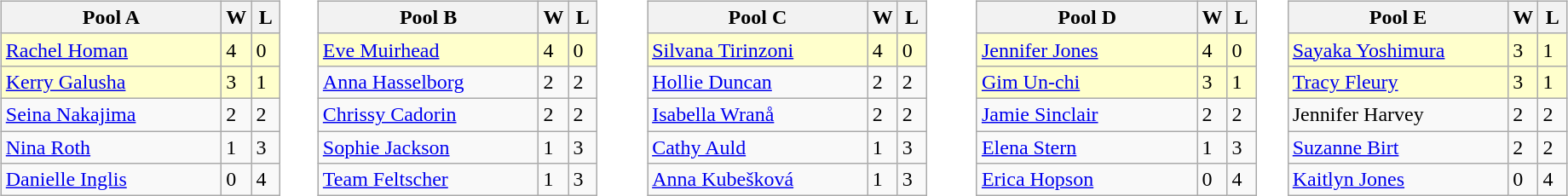<table style="font-size: 100%;">
<tr>
<td width=10% valign="top"><br><table class="wikitable">
<tr>
<th width=165>Pool A</th>
<th width=15>W</th>
<th width=15>L</th>
</tr>
<tr bgcolor=#ffffcc>
<td> <a href='#'>Rachel Homan</a></td>
<td>4</td>
<td>0</td>
</tr>
<tr bgcolor=#ffffcc>
<td> <a href='#'>Kerry Galusha</a></td>
<td>3</td>
<td>1</td>
</tr>
<tr>
<td> <a href='#'>Seina Nakajima</a></td>
<td>2</td>
<td>2</td>
</tr>
<tr>
<td> <a href='#'>Nina Roth</a></td>
<td>1</td>
<td>3</td>
</tr>
<tr>
<td> <a href='#'>Danielle Inglis</a></td>
<td>0</td>
<td>4</td>
</tr>
</table>
</td>
<td valign=top width=10%><br><table class="wikitable">
<tr>
<th width=165>Pool B</th>
<th width=15>W</th>
<th width=15>L</th>
</tr>
<tr bgcolor=#ffffcc>
<td> <a href='#'>Eve Muirhead</a></td>
<td>4</td>
<td>0</td>
</tr>
<tr>
<td> <a href='#'>Anna Hasselborg</a></td>
<td>2</td>
<td>2</td>
</tr>
<tr>
<td> <a href='#'>Chrissy Cadorin</a></td>
<td>2</td>
<td>2</td>
</tr>
<tr>
<td> <a href='#'>Sophie Jackson</a></td>
<td>1</td>
<td>3</td>
</tr>
<tr>
<td> <a href='#'>Team Feltscher</a></td>
<td>1</td>
<td>3</td>
</tr>
</table>
</td>
<td valign=top width=10%><br><table class="wikitable">
<tr>
<th width=165>Pool C</th>
<th width=15>W</th>
<th width=15>L</th>
</tr>
<tr bgcolor=#ffffcc>
<td> <a href='#'>Silvana Tirinzoni</a></td>
<td>4</td>
<td>0</td>
</tr>
<tr>
<td> <a href='#'>Hollie Duncan</a></td>
<td>2</td>
<td>2</td>
</tr>
<tr>
<td> <a href='#'>Isabella Wranå</a></td>
<td>2</td>
<td>2</td>
</tr>
<tr>
<td> <a href='#'>Cathy Auld</a></td>
<td>1</td>
<td>3</td>
</tr>
<tr>
<td> <a href='#'>Anna Kubešková</a></td>
<td>1</td>
<td>3</td>
</tr>
</table>
</td>
<td valign=top width=10%><br><table class="wikitable">
<tr>
<th width=165>Pool D</th>
<th width=15>W</th>
<th width=15>L</th>
</tr>
<tr bgcolor=#ffffcc>
<td> <a href='#'>Jennifer Jones</a></td>
<td>4</td>
<td>0</td>
</tr>
<tr bgcolor=#ffffcc>
<td> <a href='#'>Gim Un-chi</a></td>
<td>3</td>
<td>1</td>
</tr>
<tr>
<td> <a href='#'>Jamie Sinclair</a></td>
<td>2</td>
<td>2</td>
</tr>
<tr>
<td> <a href='#'>Elena Stern</a></td>
<td>1</td>
<td>3</td>
</tr>
<tr>
<td> <a href='#'>Erica Hopson</a></td>
<td>0</td>
<td>4</td>
</tr>
</table>
</td>
<td valign=top width=10%><br><table class="wikitable">
<tr>
<th width=165>Pool E</th>
<th width=15>W</th>
<th width=15>L</th>
</tr>
<tr bgcolor=#ffffcc>
<td> <a href='#'>Sayaka Yoshimura</a></td>
<td>3</td>
<td>1</td>
</tr>
<tr bgcolor=#ffffcc>
<td> <a href='#'>Tracy Fleury</a></td>
<td>3</td>
<td>1</td>
</tr>
<tr>
<td> Jennifer Harvey</td>
<td>2</td>
<td>2</td>
</tr>
<tr>
<td> <a href='#'>Suzanne Birt</a></td>
<td>2</td>
<td>2</td>
</tr>
<tr>
<td> <a href='#'>Kaitlyn Jones</a></td>
<td>0</td>
<td>4</td>
</tr>
</table>
</td>
</tr>
</table>
